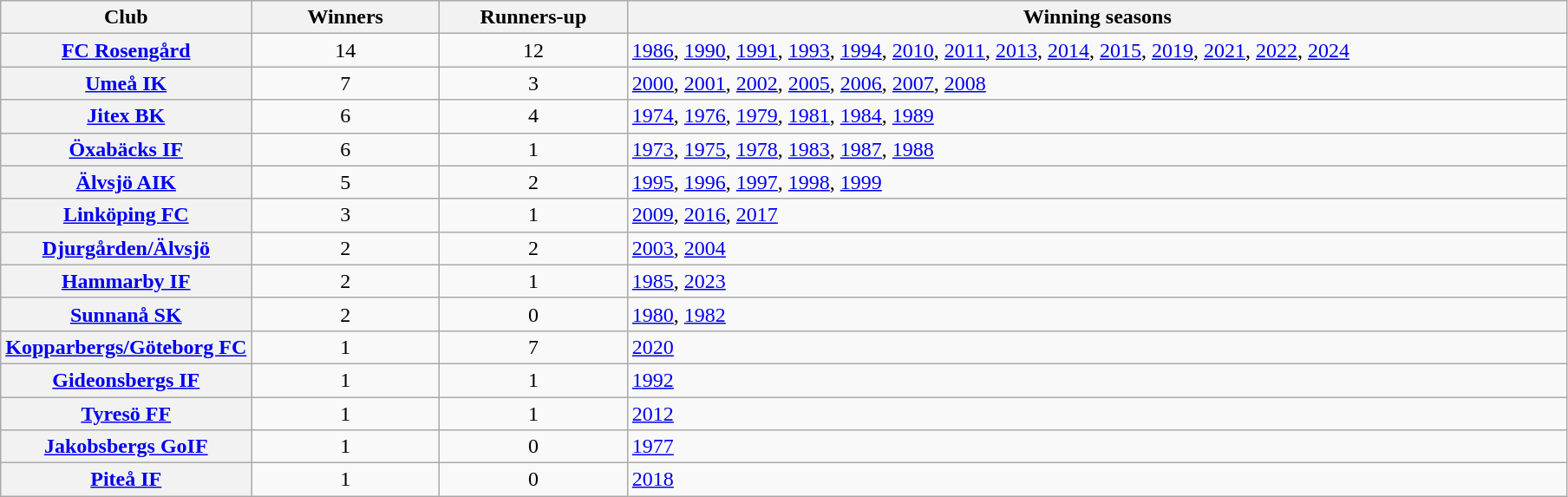<table class="wikitable">
<tr>
<th style="width:16%;">Club</th>
<th style="width:12%;">Winners</th>
<th style="width:12%;">Runners-up</th>
<th scope="col">Winning seasons</th>
</tr>
<tr>
<th scope="row"><a href='#'>FC Rosengård</a></th>
<td align="center">14</td>
<td align="center">12</td>
<td><a href='#'>1986</a>, <a href='#'>1990</a>, <a href='#'>1991</a>, <a href='#'>1993</a>, <a href='#'>1994</a>, <a href='#'>2010</a>, <a href='#'>2011</a>, <a href='#'>2013</a>, <a href='#'>2014</a>, <a href='#'>2015</a>, <a href='#'>2019</a>, <a href='#'>2021</a>, <a href='#'>2022</a>, <a href='#'>2024</a></td>
</tr>
<tr>
<th scope="row"><a href='#'>Umeå IK</a></th>
<td align="center">7</td>
<td align="center">3</td>
<td><a href='#'>2000</a>, <a href='#'>2001</a>, <a href='#'>2002</a>, <a href='#'>2005</a>, <a href='#'>2006</a>, <a href='#'>2007</a>, <a href='#'>2008</a></td>
</tr>
<tr>
<th scope="row"><a href='#'>Jitex BK</a></th>
<td align="center">6</td>
<td align="center">4</td>
<td><a href='#'>1974</a>, <a href='#'>1976</a>, <a href='#'>1979</a>, <a href='#'>1981</a>, <a href='#'>1984</a>, <a href='#'>1989</a></td>
</tr>
<tr>
<th scope="row"><a href='#'>Öxabäcks IF</a></th>
<td align="center">6</td>
<td align="center">1</td>
<td><a href='#'>1973</a>, <a href='#'>1975</a>, <a href='#'>1978</a>, <a href='#'>1983</a>, <a href='#'>1987</a>, <a href='#'>1988</a></td>
</tr>
<tr>
<th scope="row"><a href='#'>Älvsjö AIK</a></th>
<td align="center">5</td>
<td align="center">2</td>
<td><a href='#'>1995</a>, <a href='#'>1996</a>, <a href='#'>1997</a>, <a href='#'>1998</a>, <a href='#'>1999</a></td>
</tr>
<tr>
<th scope="row"><a href='#'>Linköping FC</a></th>
<td align="center">3</td>
<td align="center">1</td>
<td><a href='#'>2009</a>, <a href='#'>2016</a>, <a href='#'>2017</a></td>
</tr>
<tr>
<th scope="row"><a href='#'>Djurgården/Älvsjö</a></th>
<td align="center">2</td>
<td align="center">2</td>
<td><a href='#'>2003</a>, <a href='#'>2004</a></td>
</tr>
<tr>
<th scope="row"><a href='#'>Hammarby IF</a></th>
<td align="center">2</td>
<td align="center">1</td>
<td><a href='#'>1985</a>, <a href='#'>2023</a></td>
</tr>
<tr>
<th scope="row"><a href='#'>Sunnanå SK</a></th>
<td align="center">2</td>
<td align="center">0</td>
<td><a href='#'>1980</a>, <a href='#'>1982</a></td>
</tr>
<tr>
<th scope="row"><a href='#'>Kopparbergs/Göteborg FC</a></th>
<td align="center">1</td>
<td align="center">7</td>
<td><a href='#'>2020</a></td>
</tr>
<tr>
<th scope="row"><a href='#'>Gideonsbergs IF</a></th>
<td align="center">1</td>
<td align="center">1</td>
<td><a href='#'>1992</a></td>
</tr>
<tr>
<th scope="row"><a href='#'>Tyresö FF</a></th>
<td align="center">1</td>
<td align="center">1</td>
<td><a href='#'>2012</a></td>
</tr>
<tr>
<th scope="row"><a href='#'>Jakobsbergs GoIF</a></th>
<td align="center">1</td>
<td align="center">0</td>
<td><a href='#'>1977</a></td>
</tr>
<tr>
<th scope="row"><a href='#'>Piteå IF</a></th>
<td align="center">1</td>
<td align="center">0</td>
<td><a href='#'>2018</a></td>
</tr>
</table>
